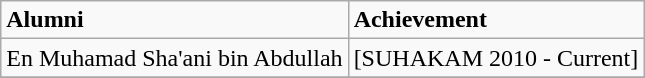<table class="wikitable">
<tr>
<td><strong>Alumni</strong></td>
<td><strong>Achievement</strong></td>
</tr>
<tr>
<td>En Muhamad Sha'ani bin Abdullah</td>
<td>[SUHAKAM 2010 - Current]</td>
</tr>
<tr>
</tr>
</table>
